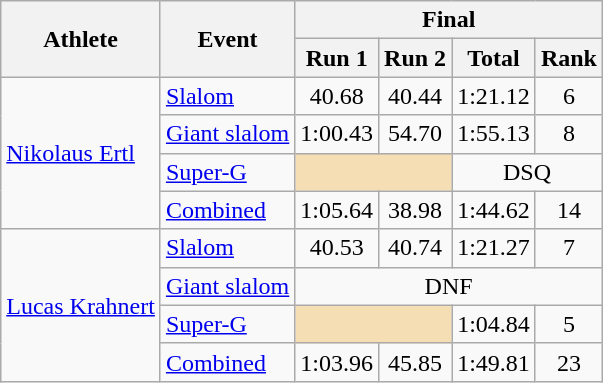<table class="wikitable">
<tr>
<th rowspan="2">Athlete</th>
<th rowspan="2">Event</th>
<th colspan="4">Final</th>
</tr>
<tr>
<th>Run 1</th>
<th>Run 2</th>
<th>Total</th>
<th>Rank</th>
</tr>
<tr>
<td rowspan=4><a href='#'>Nikolaus Ertl</a></td>
<td><a href='#'>Slalom</a></td>
<td align="center">40.68</td>
<td align="center">40.44</td>
<td align="center">1:21.12</td>
<td align="center">6</td>
</tr>
<tr>
<td><a href='#'>Giant slalom</a></td>
<td align="center">1:00.43</td>
<td align="center">54.70</td>
<td align="center">1:55.13</td>
<td align="center">8</td>
</tr>
<tr>
<td><a href='#'>Super-G</a></td>
<td colspan=2 bgcolor="wheat"></td>
<td align="center" colspan=2>DSQ</td>
</tr>
<tr>
<td><a href='#'>Combined</a></td>
<td align="center">1:05.64</td>
<td align="center">38.98</td>
<td align="center">1:44.62</td>
<td align="center">14</td>
</tr>
<tr>
<td rowspan=4><a href='#'>Lucas Krahnert</a></td>
<td><a href='#'>Slalom</a></td>
<td align="center">40.53</td>
<td align="center">40.74</td>
<td align="center">1:21.27</td>
<td align="center">7</td>
</tr>
<tr>
<td><a href='#'>Giant slalom</a></td>
<td align="center" colspan=4>DNF</td>
</tr>
<tr>
<td><a href='#'>Super-G</a></td>
<td colspan=2 bgcolor="wheat"></td>
<td align="center">1:04.84</td>
<td align="center">5</td>
</tr>
<tr>
<td><a href='#'>Combined</a></td>
<td align="center">1:03.96</td>
<td align="center">45.85</td>
<td align="center">1:49.81</td>
<td align="center">23</td>
</tr>
</table>
